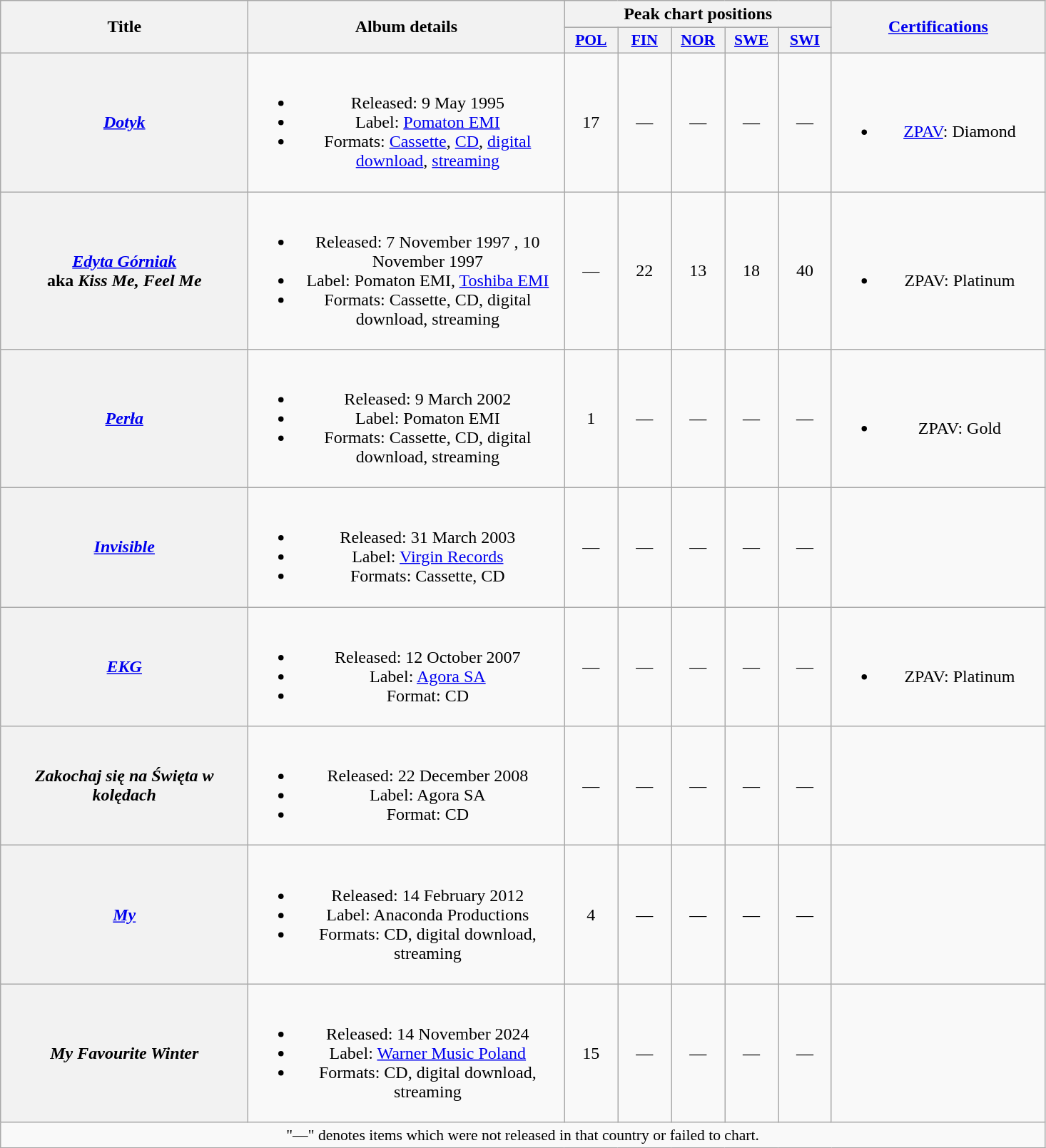<table class="wikitable plainrowheaders" style="text-align:center;">
<tr>
<th scope="col" rowspan="2" style="width:14em;">Title</th>
<th scope="col" rowspan="2" style="width:18em;">Album details</th>
<th scope="col" colspan="5">Peak chart positions</th>
<th scope="col" rowspan="2" style="width:12em;"><a href='#'>Certifications</a></th>
</tr>
<tr>
<th scope="col" style="width:3em;font-size:90%;"><a href='#'>POL</a><br></th>
<th scope="col" style="width:3em;font-size:90%;"><a href='#'>FIN</a><br></th>
<th scope="col" style="width:3em;font-size:90%;"><a href='#'>NOR</a><br></th>
<th scope="col" style="width:3em;font-size:90%;"><a href='#'>SWE</a><br></th>
<th scope="col" style="width:3em;font-size:90%;"><a href='#'>SWI</a><br></th>
</tr>
<tr>
<th scope="row"><em><a href='#'>Dotyk</a></em></th>
<td><br><ul><li>Released: 9 May 1995</li><li>Label: <a href='#'>Pomaton EMI</a></li><li>Formats: <a href='#'>Cassette</a>, <a href='#'>CD</a>, <a href='#'>digital download</a>, <a href='#'>streaming</a></li></ul></td>
<td>17</td>
<td>—</td>
<td>—</td>
<td>—</td>
<td>—</td>
<td><br><ul><li><a href='#'>ZPAV</a>: Diamond</li></ul></td>
</tr>
<tr>
<th scope="row"><em><a href='#'>Edyta Górniak</a></em><br>aka <em>Kiss Me, Feel Me</em></th>
<td><br><ul><li>Released: 7 November 1997 , 10 November 1997 </li><li>Label: Pomaton EMI, <a href='#'>Toshiba EMI</a></li><li>Formats: Cassette, CD, digital download, streaming</li></ul></td>
<td>—</td>
<td>22</td>
<td>13</td>
<td>18</td>
<td>40</td>
<td><br><ul><li>ZPAV: Platinum</li></ul></td>
</tr>
<tr>
<th scope="row"><em><a href='#'>Perła</a></em></th>
<td><br><ul><li>Released: 9 March 2002</li><li>Label: Pomaton EMI</li><li>Formats: Cassette, CD, digital download, streaming</li></ul></td>
<td>1</td>
<td>—</td>
<td>—</td>
<td>—</td>
<td>—</td>
<td><br><ul><li>ZPAV: Gold</li></ul></td>
</tr>
<tr>
<th scope="row"><em><a href='#'>Invisible</a></em></th>
<td><br><ul><li>Released: 31 March 2003</li><li>Label: <a href='#'>Virgin Records</a></li><li>Formats: Cassette, CD</li></ul></td>
<td>—</td>
<td>—</td>
<td>—</td>
<td>—</td>
<td>—</td>
<td></td>
</tr>
<tr>
<th scope="row"><em><a href='#'>EKG</a></em></th>
<td><br><ul><li>Released: 12 October 2007</li><li>Label: <a href='#'>Agora SA</a></li><li>Format: CD</li></ul></td>
<td>—</td>
<td>—</td>
<td>—</td>
<td>—</td>
<td>—</td>
<td><br><ul><li>ZPAV: Platinum</li></ul></td>
</tr>
<tr>
<th scope="row"><em>Zakochaj się na Święta w kolędach</em></th>
<td><br><ul><li>Released: 22 December 2008</li><li>Label: Agora SA</li><li>Format: CD</li></ul></td>
<td>—</td>
<td>—</td>
<td>—</td>
<td>—</td>
<td>—</td>
<td></td>
</tr>
<tr>
<th scope="row"><em><a href='#'>My</a></em></th>
<td><br><ul><li>Released: 14 February 2012</li><li>Label: Anaconda Productions</li><li>Formats: CD, digital download, streaming</li></ul></td>
<td>4</td>
<td>—</td>
<td>—</td>
<td>—</td>
<td>—</td>
<td></td>
</tr>
<tr>
<th scope="row"><em>My Favourite Winter</em></th>
<td><br><ul><li>Released: 14 November 2024</li><li>Label: <a href='#'>Warner Music Poland</a></li><li>Formats: CD, digital download, streaming</li></ul></td>
<td>15</td>
<td>—</td>
<td>—</td>
<td>—</td>
<td>—</td>
<td></td>
</tr>
<tr>
<td colspan="8" style="font-size:90%;">"—" denotes items which were not released in that country or failed to chart.</td>
</tr>
</table>
